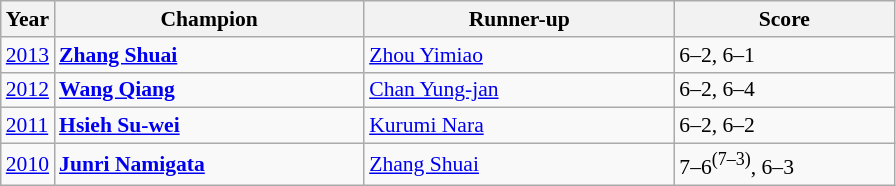<table class="wikitable" style="font-size:90%">
<tr>
<th>Year</th>
<th width="200">Champion</th>
<th width="200">Runner-up</th>
<th width="140">Score</th>
</tr>
<tr>
<td><a href='#'>2013</a></td>
<td> <strong><a href='#'>Zhang Shuai</a></strong></td>
<td> <a href='#'>Zhou Yimiao</a></td>
<td>6–2, 6–1</td>
</tr>
<tr>
<td><a href='#'>2012</a></td>
<td> <strong><a href='#'>Wang Qiang</a></strong></td>
<td> <a href='#'>Chan Yung-jan</a></td>
<td>6–2, 6–4</td>
</tr>
<tr>
<td><a href='#'>2011</a></td>
<td> <strong><a href='#'>Hsieh Su-wei</a></strong></td>
<td> <a href='#'>Kurumi Nara</a></td>
<td>6–2, 6–2</td>
</tr>
<tr>
<td><a href='#'>2010</a></td>
<td> <strong><a href='#'>Junri Namigata</a></strong></td>
<td> <a href='#'>Zhang Shuai</a></td>
<td>7–6<sup>(7–3)</sup>, 6–3</td>
</tr>
</table>
